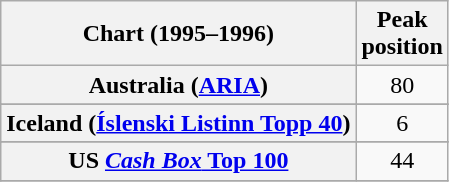<table class="wikitable sortable plainrowheaders" style="text-align:center">
<tr>
<th scope="col">Chart (1995–1996)</th>
<th scope="col">Peak<br>position</th>
</tr>
<tr>
<th scope="row">Australia (<a href='#'>ARIA</a>)</th>
<td>80</td>
</tr>
<tr>
</tr>
<tr>
</tr>
<tr>
<th scope="row">Iceland (<a href='#'>Íslenski Listinn Topp 40</a>)</th>
<td>6</td>
</tr>
<tr>
</tr>
<tr>
</tr>
<tr>
</tr>
<tr>
</tr>
<tr>
</tr>
<tr>
</tr>
<tr>
</tr>
<tr>
<th scope="row">US <a href='#'><em>Cash Box</em> Top 100</a></th>
<td align="center">44</td>
</tr>
<tr>
</tr>
</table>
